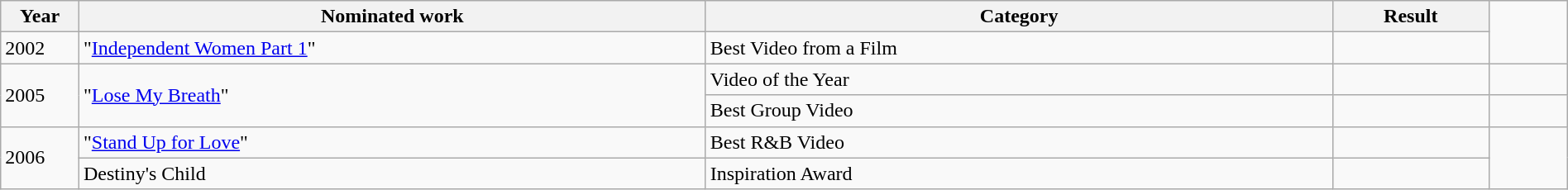<table class="wikitable" width="100%">
<tr>
<th width="5%">Year</th>
<th width="40%">Nominated work</th>
<th width="40%">Category</th>
<th width="10%">Result</th>
</tr>
<tr>
<td>2002</td>
<td>"<a href='#'>Independent Women Part 1</a>"</td>
<td>Best Video from a Film</td>
<td></td>
</tr>
<tr>
<td rowspan="2">2005</td>
<td rowspan="2">"<a href='#'>Lose My Breath</a>"</td>
<td>Video of the Year</td>
<td></td>
<td></td>
</tr>
<tr>
<td>Best Group Video</td>
<td></td>
<td></td>
</tr>
<tr>
<td rowspan="2">2006</td>
<td>"<a href='#'>Stand Up for Love</a>"</td>
<td>Best R&B Video</td>
<td></td>
</tr>
<tr>
<td>Destiny's Child</td>
<td>Inspiration Award</td>
<td></td>
</tr>
</table>
